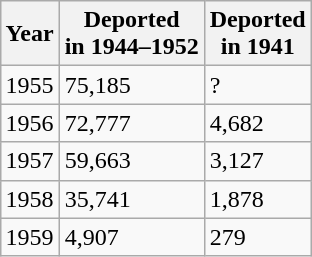<table class=wikitable align=right style="margin: 0 0 0 1em;">
<tr>
<th>Year</th>
<th>Deported <br>in 1944–1952</th>
<th>Deported <br>in 1941</th>
</tr>
<tr>
<td>1955</td>
<td>75,185</td>
<td>?</td>
</tr>
<tr>
<td>1956</td>
<td>72,777</td>
<td>4,682</td>
</tr>
<tr>
<td>1957</td>
<td>59,663</td>
<td>3,127</td>
</tr>
<tr>
<td>1958</td>
<td>35,741</td>
<td>1,878</td>
</tr>
<tr>
<td>1959</td>
<td>4,907</td>
<td>279</td>
</tr>
</table>
